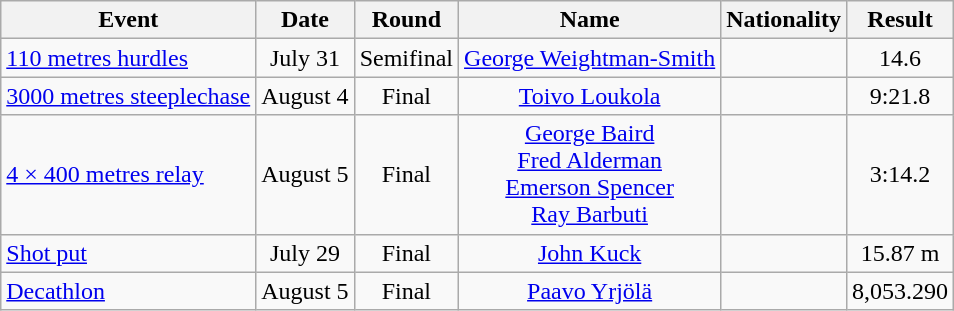<table class=wikitable style=text-align:center>
<tr>
<th>Event</th>
<th>Date</th>
<th>Round</th>
<th>Name</th>
<th>Nationality</th>
<th>Result</th>
</tr>
<tr>
<td align=left><a href='#'>110 metres hurdles</a></td>
<td>July 31</td>
<td>Semifinal</td>
<td><a href='#'>George Weightman-Smith</a></td>
<td align=left></td>
<td>14.6</td>
</tr>
<tr>
<td align=left><a href='#'>3000 metres steeplechase</a></td>
<td>August 4</td>
<td>Final</td>
<td><a href='#'>Toivo Loukola</a></td>
<td align=left></td>
<td>9:21.8</td>
</tr>
<tr>
<td align=left><a href='#'>4 × 400 metres relay</a></td>
<td>August 5</td>
<td>Final</td>
<td><a href='#'>George Baird</a><br><a href='#'>Fred Alderman</a><br><a href='#'>Emerson Spencer</a><br><a href='#'>Ray Barbuti</a></td>
<td align=left></td>
<td>3:14.2</td>
</tr>
<tr>
<td align=left><a href='#'>Shot put</a></td>
<td>July 29</td>
<td>Final</td>
<td><a href='#'>John Kuck</a></td>
<td align=left></td>
<td>15.87 m</td>
</tr>
<tr>
<td align=left><a href='#'>Decathlon</a></td>
<td>August 5</td>
<td>Final</td>
<td><a href='#'>Paavo Yrjölä</a></td>
<td align=left></td>
<td>8,053.290</td>
</tr>
</table>
